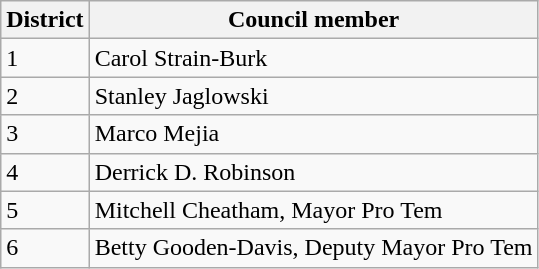<table class="wikitable">
<tr>
<th>District</th>
<th>Council member</th>
</tr>
<tr>
<td>1</td>
<td>Carol Strain-Burk</td>
</tr>
<tr>
<td>2</td>
<td>Stanley Jaglowski</td>
</tr>
<tr>
<td>3</td>
<td>Marco Mejia</td>
</tr>
<tr>
<td>4</td>
<td>Derrick D. Robinson</td>
</tr>
<tr>
<td>5</td>
<td>Mitchell Cheatham, Mayor Pro Tem</td>
</tr>
<tr>
<td>6</td>
<td>Betty Gooden-Davis, Deputy Mayor Pro Tem</td>
</tr>
</table>
